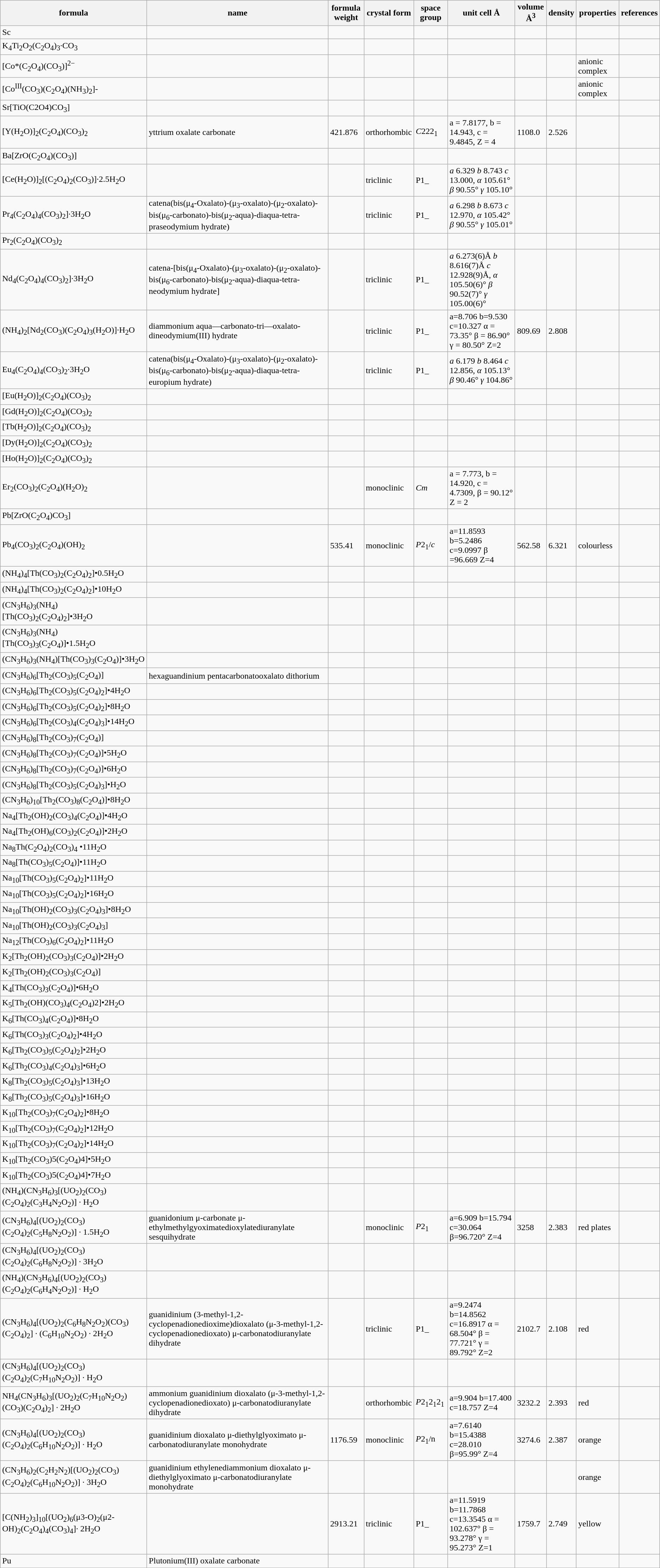<table class="wikitable">
<tr>
<th>formula</th>
<th>name</th>
<th>formula weight</th>
<th>crystal form</th>
<th>space group</th>
<th>unit cell Å</th>
<th>volume Å<sup>3</sup></th>
<th>density</th>
<th>properties</th>
<th>references</th>
</tr>
<tr>
<td>Sc</td>
<td></td>
<td></td>
<td></td>
<td></td>
<td></td>
<td></td>
<td></td>
<td></td>
<td></td>
</tr>
<tr>
<td>K<sub>4</sub>Ti<sub>2</sub>O<sub>2</sub>(C<sub>2</sub>O<sub>4</sub>)<sub>3</sub>·CO<sub>3</sub></td>
<td></td>
<td></td>
<td></td>
<td></td>
<td></td>
<td></td>
<td></td>
<td></td>
<td></td>
</tr>
<tr>
<td>[Co*(C<sub>2</sub>O<sub>4</sub>)(CO<sub>3</sub>)]<sup>2−</sup></td>
<td></td>
<td></td>
<td></td>
<td></td>
<td></td>
<td></td>
<td></td>
<td>anionic complex</td>
<td></td>
</tr>
<tr>
<td>[Co<sup>III</sup>(CO<sub>3</sub>)(C<sub>2</sub>O<sub>4</sub>)(NH<sub>3</sub>)<sub>2</sub>]-</td>
<td></td>
<td></td>
<td></td>
<td></td>
<td></td>
<td></td>
<td></td>
<td>anionic complex</td>
<td></td>
</tr>
<tr>
<td>Sr[TiO(C2O4)CO<sub>3</sub>]</td>
<td></td>
<td></td>
<td></td>
<td></td>
<td></td>
<td></td>
<td></td>
<td></td>
<td></td>
</tr>
<tr>
<td>[Y(H<sub>2</sub>O)]<sub>2</sub>(C<sub>2</sub>O<sub>4</sub>)(CO<sub>3</sub>)<sub>2</sub></td>
<td>yttrium oxalate carbonate</td>
<td>421.876</td>
<td>orthorhombic</td>
<td><em>C</em>222<sub>1</sub></td>
<td>a = 7.8177, b = 14.943, c = 9.4845, Z = 4</td>
<td>1108.0</td>
<td>2.526</td>
<td></td>
<td></td>
</tr>
<tr>
<td>Ba[ZrO(C<sub>2</sub>O<sub>4</sub>)(CO<sub>3</sub>)]</td>
<td></td>
<td></td>
<td></td>
<td></td>
<td></td>
<td></td>
<td></td>
<td></td>
<td></td>
</tr>
<tr>
<td>[Ce(H<sub>2</sub>O)]<sub>2</sub>[(C<sub>2</sub>O<sub>4</sub>)<sub>2</sub>(CO<sub>3</sub>)]·2.5H<sub>2</sub>O</td>
<td></td>
<td></td>
<td>triclinic</td>
<td>P1_</td>
<td><em>a</em> 6.329 <em>b</em> 8.743 <em>c</em> 13.000, <em>α</em> 105.61° <em>β</em> 90.55° <em>γ</em> 105.10°</td>
<td></td>
<td></td>
<td></td>
<td></td>
</tr>
<tr>
<td>Pr<sub>4</sub>(C<sub>2</sub>O<sub>4</sub>)<sub>4</sub>(CO<sub>3</sub>)<sub>2</sub>]·3H<sub>2</sub>O</td>
<td>catena(bis(μ<sub>4</sub>-Oxalato)-(μ<sub>3</sub>-oxalato)-(μ<sub>2</sub>-oxalato)-bis(μ<sub>6</sub>-carbonato)-bis(μ<sub>2</sub>-aqua)-diaqua-tetra-praseodymium hydrate)</td>
<td></td>
<td>triclinic</td>
<td>P1_</td>
<td><em>a</em> 6.298 <em>b</em> 8.673 <em>c</em> 12.970, <em>α</em> 105.42° <em>β</em> 90.55° <em>γ</em> 105.01°</td>
<td></td>
<td></td>
<td></td>
<td></td>
</tr>
<tr>
<td>Pr<sub>2</sub>(C<sub>2</sub>O<sub>4</sub>)(CO<sub>3</sub>)<sub>2</sub></td>
<td></td>
<td></td>
<td></td>
<td></td>
<td></td>
<td></td>
<td></td>
<td></td>
<td></td>
</tr>
<tr>
<td>Nd<sub>4</sub>(C<sub>2</sub>O<sub>4</sub>)<sub>4</sub>(CO<sub>3</sub>)<sub>2</sub>]·3H<sub>2</sub>O</td>
<td>catena-[bis(μ<sub>4</sub>-Oxalato)-(μ<sub>3</sub>-oxalato)-(μ<sub>2</sub>-oxalato)-bis(μ<sub>6</sub>-carbonato)-bis(μ<sub>2</sub>-aqua)-diaqua-tetra-neodymium hydrate]</td>
<td></td>
<td>triclinic</td>
<td>P1_</td>
<td><em>a</em> 6.273(6)Å <em>b</em> 8.616(7)Å <em>c</em> 12.928(9)Å, <em>α</em> 105.50(6)° <em>β</em> 90.52(7)° <em>γ</em> 105.00(6)°</td>
<td></td>
<td></td>
<td></td>
<td></td>
</tr>
<tr>
<td>(NH<sub>4</sub>)<sub>2</sub>[Nd<sub>2</sub>(CO<sub>3</sub>)(C<sub>2</sub>O<sub>4</sub>)<sub>3</sub>(H<sub>2</sub>O)]·H<sub>2</sub>O</td>
<td>diammonium aqua—carbonato-tri—oxalato-dineodymium(III) hydrate</td>
<td></td>
<td>triclinic</td>
<td>P1_</td>
<td>a=8.706 b=9.530 c=10.327 α = 73.35° β = 86.90° γ = 80.50° Z=2</td>
<td>809.69</td>
<td>2.808</td>
<td></td>
<td></td>
</tr>
<tr>
<td>Eu<sub>4</sub>(C<sub>2</sub>O<sub>4</sub>)<sub>4</sub>(CO<sub>3</sub>)<sub>2</sub>·3H<sub>2</sub>O</td>
<td>catena(bis(μ<sub>4</sub>-Oxalato)-(μ<sub>3</sub>-oxalato)-(μ<sub>2</sub>-oxalato)-bis(μ<sub>6</sub>-carbonato)-bis(μ<sub>2</sub>-aqua)-diaqua-tetra-europium hydrate)</td>
<td></td>
<td>triclinic</td>
<td>P1_</td>
<td><em>a</em> 6.179 <em>b</em> 8.464 <em>c</em> 12.856, <em>α</em> 105.13° <em>β</em> 90.46° <em>γ</em> 104.86°</td>
<td></td>
<td></td>
<td></td>
<td></td>
</tr>
<tr>
<td>[Eu(H<sub>2</sub>O)]<sub>2</sub>(C<sub>2</sub>O<sub>4</sub>)(CO<sub>3</sub>)<sub>2</sub></td>
<td></td>
<td></td>
<td></td>
<td></td>
<td></td>
<td></td>
<td></td>
<td></td>
<td></td>
</tr>
<tr>
<td>[Gd(H<sub>2</sub>O)]<sub>2</sub>(C<sub>2</sub>O<sub>4</sub>)(CO<sub>3</sub>)<sub>2</sub></td>
<td></td>
<td></td>
<td></td>
<td></td>
<td></td>
<td></td>
<td></td>
<td></td>
<td></td>
</tr>
<tr>
<td>[Tb(H<sub>2</sub>O)]<sub>2</sub>(C<sub>2</sub>O<sub>4</sub>)(CO<sub>3</sub>)<sub>2</sub></td>
<td></td>
<td></td>
<td></td>
<td></td>
<td></td>
<td></td>
<td></td>
<td></td>
<td></td>
</tr>
<tr>
<td>[Dy(H<sub>2</sub>O)]<sub>2</sub>(C<sub>2</sub>O<sub>4</sub>)(CO<sub>3</sub>)<sub>2</sub></td>
<td></td>
<td></td>
<td></td>
<td></td>
<td></td>
<td></td>
<td></td>
<td></td>
<td></td>
</tr>
<tr>
<td>[Ho(H<sub>2</sub>O)]<sub>2</sub>(C<sub>2</sub>O<sub>4</sub>)(CO<sub>3</sub>)<sub>2</sub></td>
<td></td>
<td></td>
<td></td>
<td></td>
<td></td>
<td></td>
<td></td>
<td></td>
<td></td>
</tr>
<tr>
<td>Er<sub>2</sub>(CO<sub>3</sub>)<sub>2</sub>(C<sub>2</sub>O<sub>4</sub>)(H<sub>2</sub>O)<sub>2</sub></td>
<td></td>
<td></td>
<td>monoclinic</td>
<td><em>Cm</em></td>
<td>a = 7.773, b = 14.920, c = 4.7309, β = 90.12° Z = 2</td>
<td></td>
<td></td>
<td></td>
<td></td>
</tr>
<tr>
<td>Pb[ZrО(C<sub>2</sub>O<sub>4</sub>)CO<sub>3</sub>]</td>
<td></td>
<td></td>
<td></td>
<td></td>
<td></td>
<td></td>
<td></td>
<td></td>
<td></td>
</tr>
<tr>
<td>Pb<sub>4</sub>(CO<sub>3</sub>)<sub>2</sub>(C<sub>2</sub>O<sub>4</sub>)(OH)<sub>2</sub></td>
<td></td>
<td>535.41</td>
<td>monoclinic</td>
<td><em>P</em>2<sub>1</sub>/<em>c</em></td>
<td>a=11.8593 b=5.2486 c=9.0997 β =96.669 Z=4</td>
<td>562.58</td>
<td>6.321</td>
<td>colourless</td>
<td></td>
</tr>
<tr>
<td>(NH<sub>4</sub>)<sub>4</sub>[Th(CO<sub>3</sub>)<sub>2</sub>(C<sub>2</sub>O<sub>4</sub>)<sub>2</sub>]•0.5Н<sub>2</sub>O</td>
<td></td>
<td></td>
<td></td>
<td></td>
<td></td>
<td></td>
<td></td>
<td></td>
<td></td>
</tr>
<tr>
<td>(NH<sub>4</sub>)<sub>4</sub>[Th(CO<sub>3</sub>)<sub>2</sub>(C<sub>2</sub>O<sub>4</sub>)<sub>2</sub>]•10Н<sub>2</sub>O</td>
<td></td>
<td></td>
<td></td>
<td></td>
<td></td>
<td></td>
<td></td>
<td></td>
<td></td>
</tr>
<tr>
<td>(CN<sub>3</sub>H<sub>6</sub>)<sub>3</sub>(NH<sub>4</sub>)[Th(CO<sub>3</sub>)<sub>2</sub>(C<sub>2</sub>O<sub>4</sub>)<sub>2</sub>]•3Н<sub>2</sub>O</td>
<td></td>
<td></td>
<td></td>
<td></td>
<td></td>
<td></td>
<td></td>
<td></td>
<td></td>
</tr>
<tr>
<td>(CN<sub>3</sub>H<sub>6</sub>)<sub>3</sub>(NH<sub>4</sub>)[Th(CO<sub>3</sub>)<sub>3</sub>(C<sub>2</sub>O<sub>4</sub>)]•1.5Н<sub>2</sub>O</td>
<td></td>
<td></td>
<td></td>
<td></td>
<td></td>
<td></td>
<td></td>
<td></td>
<td></td>
</tr>
<tr>
<td>(CN<sub>3</sub>H<sub>6</sub>)<sub>3</sub>(NH<sub>4</sub>)[Th(CO<sub>3</sub>)<sub>3</sub>(C<sub>2</sub>O<sub>4</sub>)]•3Н<sub>2</sub>O</td>
<td></td>
<td></td>
<td></td>
<td></td>
<td></td>
<td></td>
<td></td>
<td></td>
<td></td>
</tr>
<tr>
<td>(CN<sub>3</sub>H<sub>6</sub>)<sub>6</sub>[Th<sub>2</sub>(CO<sub>3</sub>)<sub>5</sub>(C<sub>2</sub>O<sub>4</sub>)]</td>
<td>hexaguandinium pentacarbonatooxalato dithorium</td>
<td></td>
<td></td>
<td></td>
<td></td>
<td></td>
<td></td>
<td></td>
<td></td>
</tr>
<tr>
<td>(CN<sub>3</sub>H<sub>6</sub>)<sub>6</sub>[Th<sub>2</sub>(CO<sub>3</sub>)<sub>5</sub>(C<sub>2</sub>O<sub>4</sub>)<sub>2</sub>]•4Н<sub>2</sub>O</td>
<td></td>
<td></td>
<td></td>
<td></td>
<td></td>
<td></td>
<td></td>
<td></td>
<td></td>
</tr>
<tr>
<td>(CN<sub>3</sub>H<sub>6</sub>)<sub>6</sub>[Th<sub>2</sub>(CO<sub>3</sub>)<sub>5</sub>(C<sub>2</sub>O<sub>4</sub>)<sub>2</sub>]•8Н<sub>2</sub>O</td>
<td></td>
<td></td>
<td></td>
<td></td>
<td></td>
<td></td>
<td></td>
<td></td>
<td></td>
</tr>
<tr>
<td>(CN<sub>3</sub>H<sub>6</sub>)<sub>6</sub>[Th<sub>2</sub>(CO<sub>3</sub>)<sub>4</sub>(C<sub>2</sub>O<sub>4</sub>)<sub>3</sub>]•14Н<sub>2</sub>O</td>
<td></td>
<td></td>
<td></td>
<td></td>
<td></td>
<td></td>
<td></td>
<td></td>
<td></td>
</tr>
<tr>
<td>(CN<sub>3</sub>H<sub>6</sub>)<sub>8</sub>[Th<sub>2</sub>(CO<sub>3</sub>)<sub>7</sub>(C<sub>2</sub>O<sub>4</sub>)]</td>
<td></td>
<td></td>
<td></td>
<td></td>
<td></td>
<td></td>
<td></td>
<td></td>
<td></td>
</tr>
<tr>
<td>(CN<sub>3</sub>H<sub>6</sub>)<sub>8</sub>[Th<sub>2</sub>(CO<sub>3</sub>)<sub>7</sub>(C<sub>2</sub>O<sub>4</sub>)]•5Н<sub>2</sub>O</td>
<td></td>
<td></td>
<td></td>
<td></td>
<td></td>
<td></td>
<td></td>
<td></td>
<td></td>
</tr>
<tr>
<td>(CN<sub>3</sub>H<sub>6</sub>)<sub>8</sub>[Th<sub>2</sub>(CO<sub>3</sub>)<sub>7</sub>(C<sub>2</sub>O<sub>4</sub>)]•6Н<sub>2</sub>O</td>
<td></td>
<td></td>
<td></td>
<td></td>
<td></td>
<td></td>
<td></td>
<td></td>
<td></td>
</tr>
<tr>
<td>(CN<sub>3</sub>H<sub>6</sub>)<sub>8</sub>[Th<sub>2</sub>(CO<sub>3</sub>)<sub>5</sub>(C<sub>2</sub>O<sub>4</sub>)<sub>3</sub>]•Н<sub>2</sub>O</td>
<td></td>
<td></td>
<td></td>
<td></td>
<td></td>
<td></td>
<td></td>
<td></td>
<td></td>
</tr>
<tr>
<td>(CN<sub>3</sub>H<sub>6</sub>)<sub>10</sub>[Th<sub>2</sub>(CO<sub>3</sub>)<sub>8</sub>(C<sub>2</sub>O<sub>4</sub>)]•8Н<sub>2</sub>O</td>
<td></td>
<td></td>
<td></td>
<td></td>
<td></td>
<td></td>
<td></td>
<td></td>
<td></td>
</tr>
<tr>
<td>Na<sub>4</sub>[Th<sub>2</sub>(OH)<sub>2</sub>(CO<sub>3</sub>)<sub>4</sub>(C<sub>2</sub>O<sub>4</sub>)]•4Н<sub>2</sub>O</td>
<td></td>
<td></td>
<td></td>
<td></td>
<td></td>
<td></td>
<td></td>
<td></td>
<td></td>
</tr>
<tr>
<td>Na<sub>4</sub>[Th<sub>2</sub>(OH)<sub>6</sub>(CO<sub>3</sub>)<sub>2</sub>(C<sub>2</sub>O<sub>4</sub>)]•2Н<sub>2</sub>O</td>
<td></td>
<td></td>
<td></td>
<td></td>
<td></td>
<td></td>
<td></td>
<td></td>
<td></td>
</tr>
<tr>
<td>Na<sub>8</sub>Th(C<sub>2</sub>O<sub>4</sub>)<sub>2</sub>(CO<sub>3</sub>)<sub>4</sub> •11Н<sub>2</sub>O</td>
<td></td>
<td></td>
<td></td>
<td></td>
<td></td>
<td></td>
<td></td>
<td></td>
<td></td>
</tr>
<tr>
<td>Na<sub>8</sub>[Th(CO<sub>3</sub>)<sub>5</sub>(C<sub>2</sub>O<sub>4</sub>)]•11Н<sub>2</sub>O</td>
<td></td>
<td></td>
<td></td>
<td></td>
<td></td>
<td></td>
<td></td>
<td></td>
<td></td>
</tr>
<tr>
<td>Na<sub>10</sub>[Th(CO<sub>3</sub>)<sub>5</sub>(C<sub>2</sub>O<sub>4</sub>)<sub>2</sub>]•11Н<sub>2</sub>O</td>
<td></td>
<td></td>
<td></td>
<td></td>
<td></td>
<td></td>
<td></td>
<td></td>
<td></td>
</tr>
<tr>
<td>Na<sub>10</sub>[Th(CO<sub>3</sub>)<sub>5</sub>(C<sub>2</sub>O<sub>4</sub>)<sub>2</sub>]•16Н<sub>2</sub>O</td>
<td></td>
<td></td>
<td></td>
<td></td>
<td></td>
<td></td>
<td></td>
<td></td>
<td></td>
</tr>
<tr>
<td>Na<sub>10</sub>[Th(OH)<sub>2</sub>(CO<sub>3</sub>)<sub>3</sub>(C<sub>2</sub>O<sub>4</sub>)<sub>3</sub>]•8Н<sub>2</sub>O</td>
<td></td>
<td></td>
<td></td>
<td></td>
<td></td>
<td></td>
<td></td>
<td></td>
<td></td>
</tr>
<tr>
<td>Na<sub>10</sub>[Th(OH)<sub>2</sub>(CO<sub>3</sub>)<sub>3</sub>(C<sub>2</sub>O<sub>4</sub>)<sub>3</sub>]</td>
<td></td>
<td></td>
<td></td>
<td></td>
<td></td>
<td></td>
<td></td>
<td></td>
<td></td>
</tr>
<tr>
<td>Na<sub>12</sub>[Th(CO<sub>3</sub>)<sub>6</sub>(C<sub>2</sub>O<sub>4</sub>)<sub>2</sub>]•11Н<sub>2</sub>O</td>
<td></td>
<td></td>
<td></td>
<td></td>
<td></td>
<td></td>
<td></td>
<td></td>
<td></td>
</tr>
<tr>
<td>K<sub>2</sub>[Th<sub>2</sub>(OH)<sub>2</sub>(CO<sub>3</sub>)<sub>3</sub>(C<sub>2</sub>O<sub>4</sub>)]•2Н<sub>2</sub>O</td>
<td></td>
<td></td>
<td></td>
<td></td>
<td></td>
<td></td>
<td></td>
<td></td>
<td></td>
</tr>
<tr>
<td>K<sub>2</sub>[Th<sub>2</sub>(OH)<sub>2</sub>(CO<sub>3</sub>)<sub>3</sub>(C<sub>2</sub>O<sub>4</sub>)]</td>
<td></td>
<td></td>
<td></td>
<td></td>
<td></td>
<td></td>
<td></td>
<td></td>
<td></td>
</tr>
<tr>
<td>K<sub>4</sub>[Th(CO<sub>3</sub>)<sub>3</sub>(C<sub>2</sub>O<sub>4</sub>)]•6Н<sub>2</sub>O</td>
<td></td>
<td></td>
<td></td>
<td></td>
<td></td>
<td></td>
<td></td>
<td></td>
<td></td>
</tr>
<tr>
<td>K<sub>5</sub>[Th<sub>2</sub>(OH)(CO<sub>3</sub>)<sub>4</sub>(C<sub>2</sub>O<sub>4</sub>)2]•2Н<sub>2</sub>O</td>
<td></td>
<td></td>
<td></td>
<td></td>
<td></td>
<td></td>
<td></td>
<td></td>
<td></td>
</tr>
<tr>
<td>K<sub>6</sub>[Th(CO<sub>3</sub>)<sub>4</sub>(C<sub>2</sub>O<sub>4</sub>)]•8Н<sub>2</sub>O</td>
<td></td>
<td></td>
<td></td>
<td></td>
<td></td>
<td></td>
<td></td>
<td></td>
<td></td>
</tr>
<tr>
<td>K<sub>6</sub>[Th(CO<sub>3</sub>)<sub>3</sub>(C<sub>2</sub>O<sub>4</sub>)<sub>2</sub>]•4Н<sub>2</sub>O</td>
<td></td>
<td></td>
<td></td>
<td></td>
<td></td>
<td></td>
<td></td>
<td></td>
<td></td>
</tr>
<tr>
<td>K<sub>6</sub>[Th<sub>2</sub>(CO<sub>3</sub>)<sub>5</sub>(C<sub>2</sub>O<sub>4</sub>)<sub>2</sub>]•2Н<sub>2</sub>O</td>
<td></td>
<td></td>
<td></td>
<td></td>
<td></td>
<td></td>
<td></td>
<td></td>
<td></td>
</tr>
<tr>
<td>K<sub>6</sub>[Th<sub>2</sub>(CO<sub>3</sub>)<sub>4</sub>(C<sub>2</sub>O<sub>4</sub>)<sub>3</sub>]•6Н<sub>2</sub>O</td>
<td></td>
<td></td>
<td></td>
<td></td>
<td></td>
<td></td>
<td></td>
<td></td>
<td></td>
</tr>
<tr>
<td>K<sub>8</sub>[Th<sub>2</sub>(CO<sub>3</sub>)<sub>5</sub>(C<sub>2</sub>O<sub>4</sub>)<sub>3</sub>]•13Н<sub>2</sub>O</td>
<td></td>
<td></td>
<td></td>
<td></td>
<td></td>
<td></td>
<td></td>
<td></td>
<td></td>
</tr>
<tr>
<td>K<sub>8</sub>[Th<sub>2</sub>(CO<sub>3</sub>)<sub>5</sub>(C<sub>2</sub>O<sub>4</sub>)<sub>3</sub>]•16Н<sub>2</sub>O</td>
<td></td>
<td></td>
<td></td>
<td></td>
<td></td>
<td></td>
<td></td>
<td></td>
<td></td>
</tr>
<tr>
<td>K<sub>10</sub>[Th<sub>2</sub>(CO<sub>3</sub>)<sub>7</sub>(C<sub>2</sub>O<sub>4</sub>)<sub>2</sub>]•8Н<sub>2</sub>O</td>
<td></td>
<td></td>
<td></td>
<td></td>
<td></td>
<td></td>
<td></td>
<td></td>
<td></td>
</tr>
<tr>
<td>K<sub>10</sub>[Th<sub>2</sub>(CO<sub>3</sub>)<sub>7</sub>(C<sub>2</sub>O<sub>4</sub>)<sub>2</sub>]•12Н<sub>2</sub>O</td>
<td></td>
<td></td>
<td></td>
<td></td>
<td></td>
<td></td>
<td></td>
<td></td>
<td></td>
</tr>
<tr>
<td>K<sub>10</sub>[Th<sub>2</sub>(CO<sub>3</sub>)<sub>7</sub>(C<sub>2</sub>O<sub>4</sub>)<sub>2</sub>]•14Н<sub>2</sub>O</td>
<td></td>
<td></td>
<td></td>
<td></td>
<td></td>
<td></td>
<td></td>
<td></td>
<td></td>
</tr>
<tr>
<td>K<sub>10</sub>[Th<sub>2</sub>(CO<sub>3</sub>)5(C<sub>2</sub>O<sub>4</sub>)4]•5Н<sub>2</sub>O</td>
<td></td>
<td></td>
<td></td>
<td></td>
<td></td>
<td></td>
<td></td>
<td></td>
<td></td>
</tr>
<tr>
<td>K<sub>10</sub>[Th<sub>2</sub>(CO<sub>3</sub>)5(C<sub>2</sub>O<sub>4</sub>)4]•7Н<sub>2</sub>O</td>
<td></td>
<td></td>
<td></td>
<td></td>
<td></td>
<td></td>
<td></td>
<td></td>
<td></td>
</tr>
<tr>
<td>(NH<sub>4</sub>)(CN<sub>3</sub>H<sub>6</sub>)<sub>3</sub>[(UO<sub>2</sub>)<sub>2</sub>(CO<sub>3</sub>)(C<sub>2</sub>O<sub>4</sub>)<sub>2</sub>(C<sub>3</sub>H<sub>4</sub>N<sub>2</sub>O<sub>2</sub>)] · H<sub>2</sub>O</td>
<td></td>
<td></td>
<td></td>
<td></td>
<td></td>
<td></td>
<td></td>
<td></td>
<td></td>
</tr>
<tr>
<td>(CN<sub>3</sub>H<sub>6</sub>)<sub>4</sub>[(UO<sub>2</sub>)<sub>2</sub>(CO<sub>3</sub>)(C<sub>2</sub>O<sub>4</sub>)<sub>2</sub>(C<sub>5</sub>H<sub>8</sub>N<sub>2</sub>O<sub>2</sub>)] · 1.5H<sub>2</sub>O</td>
<td>guanidonium μ-carbonate μ-ethylmethylgyoximatedioxylatediuranylate sesquihydrate</td>
<td></td>
<td>monoclinic</td>
<td><em>P</em>2<sub>1</sub></td>
<td>a=6.909 b=15.794 c=30.064 β=96.720° Z=4</td>
<td>3258</td>
<td>2.383</td>
<td>red plates</td>
<td></td>
</tr>
<tr>
<td>(CN<sub>3</sub>H<sub>6</sub>)<sub>4</sub>[(UO<sub>2</sub>)<sub>2</sub>(CO<sub>3</sub>)(C<sub>2</sub>O<sub>4</sub>)<sub>2</sub>(C<sub>6</sub>H<sub>8</sub>N<sub>2</sub>O<sub>2</sub>)] · 3H<sub>2</sub>O</td>
<td></td>
<td></td>
<td></td>
<td></td>
<td></td>
<td></td>
<td></td>
<td></td>
<td></td>
</tr>
<tr>
<td>(NH<sub>4</sub>)(CN<sub>3</sub>H<sub>6</sub>)<sub>4</sub>[(UO<sub>2</sub>)<sub>2</sub>(CO<sub>3</sub>)(C<sub>2</sub>O<sub>4</sub>)<sub>2</sub>(C<sub>6</sub>H<sub>4</sub>N<sub>2</sub>O<sub>2</sub>)] · H<sub>2</sub>O</td>
<td></td>
<td></td>
<td></td>
<td></td>
<td></td>
<td></td>
<td></td>
<td></td>
<td></td>
</tr>
<tr>
<td>(CN<sub>3</sub>H<sub>6</sub>)<sub>4</sub>[(UO<sub>2</sub>)<sub>2</sub>(C<sub>6</sub>H<sub>8</sub>N<sub>2</sub>O<sub>2</sub>)(CO<sub>3</sub>)(C<sub>2</sub>O<sub>4</sub>)<sub>2</sub>] · (C<sub>6</sub>H<sub>10</sub>N<sub>2</sub>O<sub>2</sub>) · 2H<sub>2</sub>O</td>
<td>guanidinium (3-methyl-1,2-cyclopenadionedioxime)dioxalato (μ-3-methyl-1,2-cyclopenadionedioxato) μ-carbonatodiuranylate dihydrate</td>
<td></td>
<td>triclinic</td>
<td>P1_</td>
<td>a=9.2474 b=14.8562 c=16.8917 α = 68.504° β = 77.721° γ = 89.792° Z=2</td>
<td>2102.7</td>
<td>2.108</td>
<td>red</td>
<td></td>
</tr>
<tr>
<td>(CN<sub>3</sub>H<sub>6</sub>)<sub>4</sub>[(UO<sub>2</sub>)<sub>2</sub>(CO<sub>3</sub>)(C<sub>2</sub>O<sub>4</sub>)<sub>2</sub>(C<sub>7</sub>H<sub>10</sub>N<sub>2</sub>O<sub>2</sub>)] · H<sub>2</sub>O</td>
<td></td>
<td></td>
<td></td>
<td></td>
<td></td>
<td></td>
<td></td>
<td></td>
<td></td>
</tr>
<tr>
<td>NH<sub>4</sub>(CN<sub>3</sub>H<sub>6</sub>)<sub>3</sub>[(UO<sub>2</sub>)<sub>2</sub>(C<sub>7</sub>H<sub>10</sub>N<sub>2</sub>O<sub>2</sub>)(CO<sub>3</sub>)(C<sub>2</sub>O<sub>4</sub>)<sub>2</sub>] · 2H<sub>2</sub>O</td>
<td>ammonium guanidinium dioxalato (μ-3-methyl-1,2-cyclopenadionedioxato) μ-carbonatodiuranylate dihydrate</td>
<td></td>
<td>orthorhombic</td>
<td><em>P</em>2<sub>1</sub>2<sub>1</sub>2<sub>1</sub></td>
<td>a=9.904 b=17.400 c=18.757  Z=4</td>
<td>3232.2</td>
<td>2.393</td>
<td>red</td>
<td></td>
</tr>
<tr>
<td>(CN<sub>3</sub>H<sub>6</sub>)<sub>4</sub>[(UO<sub>2</sub>)<sub>2</sub>(CO<sub>3</sub>)(C<sub>2</sub>O<sub>4</sub>)<sub>2</sub>(C<sub>6</sub>H<sub>10</sub>N<sub>2</sub>O<sub>2</sub>)] · H<sub>2</sub>O</td>
<td>guanidinium dioxalato μ-diethylglyoximato μ-carbonatodiuranylate monohydrate</td>
<td>1176.59</td>
<td>monoclinic</td>
<td><em>P</em>2<sub>1</sub>/n</td>
<td>a=7.6140 b=15.4388 c=28.010 β=95.99° Z=4</td>
<td>3274.6</td>
<td>2.387</td>
<td>orange</td>
<td></td>
</tr>
<tr>
<td>(CN<sub>3</sub>H<sub>6</sub>)<sub>2</sub>(C<sub>2</sub>H<sub>2</sub>N<sub>2</sub>)[(UO<sub>2</sub>)<sub>2</sub>(CO<sub>3</sub>)(C<sub>2</sub>O<sub>4</sub>)<sub>2</sub>(C<sub>6</sub>H<sub>10</sub>N<sub>2</sub>O<sub>2</sub>)] · 3H<sub>2</sub>O</td>
<td>guanidinium ethylenediammonium dioxalato μ-diethylglyoximato μ-carbonatodiuranylate monohydrate</td>
<td></td>
<td></td>
<td></td>
<td></td>
<td></td>
<td></td>
<td>orange</td>
<td></td>
</tr>
<tr>
<td>[C(NH<sub>2</sub>)<sub>3</sub>]<sub>10</sub>[(UO<sub>2</sub>)<sub>6</sub>(μ3-O)<sub>2</sub>(μ2-OH)<sub>2</sub>(C<sub>2</sub>O<sub>4</sub>)<sub>4</sub>(CO<sub>3</sub>)<sub>4</sub>]· 2H<sub>2</sub>O</td>
<td></td>
<td>2913.21</td>
<td>triclinic</td>
<td>P1_</td>
<td>a=11.5919 b=11.7868 c=13.3545 α = 102.637° β = 93.278° γ = 95.273° Z=1</td>
<td>1759.7</td>
<td>2.749</td>
<td>yellow</td>
<td></td>
</tr>
<tr>
<td>Pu</td>
<td>Plutonium(III) oxalate carbonate</td>
<td></td>
<td></td>
<td></td>
<td></td>
<td></td>
<td></td>
<td></td>
<td></td>
</tr>
</table>
